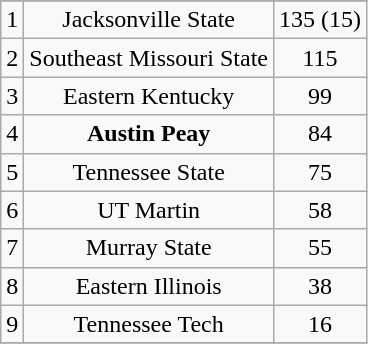<table class="wikitable">
<tr align="center">
</tr>
<tr align="center">
<td>1</td>
<td>Jacksonville State</td>
<td>135 (15)</td>
</tr>
<tr align="center">
<td>2</td>
<td>Southeast Missouri State</td>
<td>115</td>
</tr>
<tr align="center">
<td>3</td>
<td>Eastern Kentucky</td>
<td>99</td>
</tr>
<tr align="center">
<td>4</td>
<td><strong>Austin Peay</strong></td>
<td>84</td>
</tr>
<tr align="center">
<td>5</td>
<td>Tennessee State</td>
<td>75</td>
</tr>
<tr align="center">
<td>6</td>
<td>UT Martin</td>
<td>58</td>
</tr>
<tr align="center">
<td>7</td>
<td>Murray State</td>
<td>55</td>
</tr>
<tr align="center">
<td>8</td>
<td>Eastern Illinois</td>
<td>38</td>
</tr>
<tr align="center">
<td>9</td>
<td>Tennessee Tech</td>
<td>16</td>
</tr>
<tr>
</tr>
</table>
